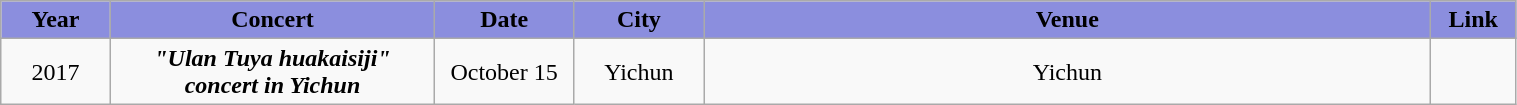<table class="wikitable sortable mw-collapsible" width="80%" style="text-align:center">
<tr align="center" style="background:#8B8EDE">
<td style="width:2%"><strong>Year</strong></td>
<td style="width:8%"><strong>Concert</strong></td>
<td style="width:2%"><strong>Date</strong></td>
<td style="width:2%"><strong>City</strong></td>
<td style="width:18%"><strong>Venue</strong></td>
<td style="width:1%"><strong>Link</strong></td>
</tr>
<tr>
<td rowspan="2">2017</td>
<td rowspan="2"><strong><em>"Ulan Tuya huakaisiji" concert in Yichun</em></strong></td>
<td>October 15</td>
<td>Yichun</td>
<td>Yichun</td>
<td></td>
</tr>
</table>
